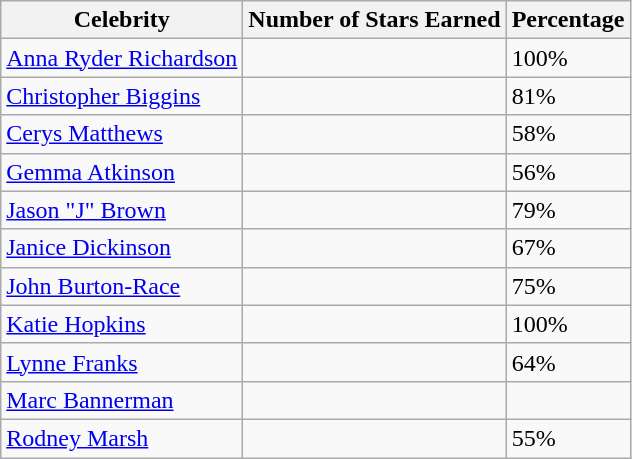<table class=wikitable >
<tr>
<th>Celebrity</th>
<th>Number of Stars Earned</th>
<th>Percentage</th>
</tr>
<tr>
<td><a href='#'>Anna Ryder Richardson</a></td>
<td></td>
<td>100%</td>
</tr>
<tr>
<td><a href='#'>Christopher Biggins</a></td>
<td></td>
<td>81%</td>
</tr>
<tr>
<td><a href='#'>Cerys Matthews</a></td>
<td></td>
<td>58%</td>
</tr>
<tr>
<td><a href='#'>Gemma Atkinson</a></td>
<td></td>
<td>56%</td>
</tr>
<tr>
<td><a href='#'>Jason "J" Brown</a></td>
<td></td>
<td>79%</td>
</tr>
<tr>
<td><a href='#'>Janice Dickinson</a></td>
<td></td>
<td>67%</td>
</tr>
<tr>
<td><a href='#'>John Burton-Race</a></td>
<td></td>
<td>75%</td>
</tr>
<tr>
<td><a href='#'>Katie Hopkins</a></td>
<td></td>
<td>100%</td>
</tr>
<tr>
<td><a href='#'>Lynne Franks</a></td>
<td></td>
<td>64%</td>
</tr>
<tr>
<td><a href='#'>Marc Bannerman</a></td>
<td></td>
<td></td>
</tr>
<tr>
<td><a href='#'>Rodney Marsh</a></td>
<td></td>
<td>55%</td>
</tr>
</table>
